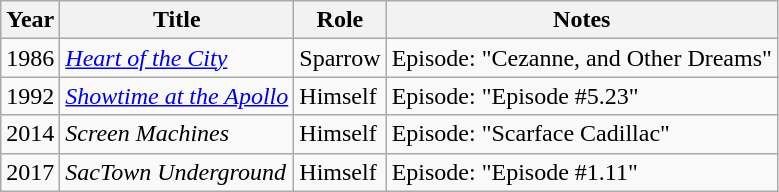<table class="wikitable plainrowheaders sortable" style="margin-right: 0;">
<tr>
<th>Year</th>
<th>Title</th>
<th>Role</th>
<th>Notes</th>
</tr>
<tr>
<td>1986</td>
<td><em><a href='#'>Heart of the City</a></em></td>
<td>Sparrow</td>
<td>Episode: "Cezanne, and Other Dreams"</td>
</tr>
<tr>
<td>1992</td>
<td><em><a href='#'>Showtime at the Apollo</a></em></td>
<td>Himself</td>
<td>Episode: "Episode #5.23"</td>
</tr>
<tr>
<td>2014</td>
<td><em>Screen Machines</em></td>
<td>Himself</td>
<td>Episode: "Scarface Cadillac"</td>
</tr>
<tr>
<td>2017</td>
<td><em>SacTown Underground</em></td>
<td>Himself</td>
<td>Episode: "Episode #1.11"</td>
</tr>
</table>
